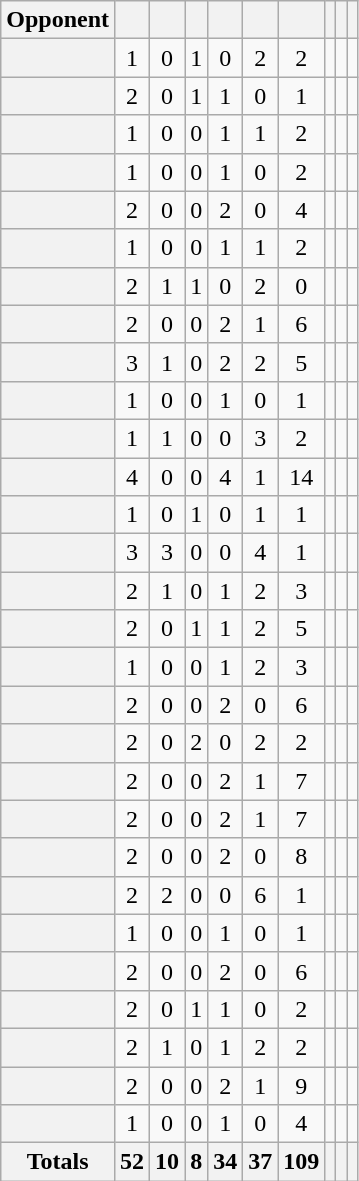<table class="wikitable plainrowheaders sortable" style="text-align:center">
<tr>
<th scope=col>Opponent</th>
<th scope=col></th>
<th scope=col></th>
<th scope=col></th>
<th scope=col></th>
<th scope=col></th>
<th scope=col></th>
<th scope=col></th>
<th scope=col></th>
<th scope=col></th>
</tr>
<tr>
<th scope=row style="text-align:left;"></th>
<td>1</td>
<td>0</td>
<td>1</td>
<td>0</td>
<td>2</td>
<td>2</td>
<td></td>
<td></td>
<td></td>
</tr>
<tr>
<th scope=row style="text-align:left;"></th>
<td>2</td>
<td>0</td>
<td>1</td>
<td>1</td>
<td>0</td>
<td>1</td>
<td></td>
<td></td>
<td></td>
</tr>
<tr>
<th scope=row style="text-align:left;"></th>
<td>1</td>
<td>0</td>
<td>0</td>
<td>1</td>
<td>1</td>
<td>2</td>
<td></td>
<td></td>
<td></td>
</tr>
<tr>
<th scope=row style="text-align:left;"></th>
<td>1</td>
<td>0</td>
<td>0</td>
<td>1</td>
<td>0</td>
<td>2</td>
<td></td>
<td></td>
<td></td>
</tr>
<tr>
<th scope=row style="text-align:left;"></th>
<td>2</td>
<td>0</td>
<td>0</td>
<td>2</td>
<td>0</td>
<td>4</td>
<td></td>
<td></td>
<td></td>
</tr>
<tr>
<th scope=row style="text-align:left;"></th>
<td>1</td>
<td>0</td>
<td>0</td>
<td>1</td>
<td>1</td>
<td>2</td>
<td></td>
<td></td>
<td></td>
</tr>
<tr>
<th scope=row style="text-align:left;"></th>
<td>2</td>
<td>1</td>
<td>1</td>
<td>0</td>
<td>2</td>
<td>0</td>
<td></td>
<td></td>
<td></td>
</tr>
<tr>
<th scope=row style="text-align:left;"></th>
<td>2</td>
<td>0</td>
<td>0</td>
<td>2</td>
<td>1</td>
<td>6</td>
<td></td>
<td></td>
<td></td>
</tr>
<tr>
<th scope=row style="text-align:left;"></th>
<td>3</td>
<td>1</td>
<td>0</td>
<td>2</td>
<td>2</td>
<td>5</td>
<td></td>
<td></td>
<td></td>
</tr>
<tr>
<th scope=row style="text-align:left;"></th>
<td>1</td>
<td>0</td>
<td>0</td>
<td>1</td>
<td>0</td>
<td>1</td>
<td></td>
<td></td>
<td></td>
</tr>
<tr>
<th scope=row style="text-align:left;"></th>
<td>1</td>
<td>1</td>
<td>0</td>
<td>0</td>
<td>3</td>
<td>2</td>
<td></td>
<td></td>
<td></td>
</tr>
<tr>
<th scope=row style="text-align:left;"></th>
<td>4</td>
<td>0</td>
<td>0</td>
<td>4</td>
<td>1</td>
<td>14</td>
<td></td>
<td></td>
<td></td>
</tr>
<tr>
<th scope=row style="text-align:left;"></th>
<td>1</td>
<td>0</td>
<td>1</td>
<td>0</td>
<td>1</td>
<td>1</td>
<td></td>
<td></td>
<td></td>
</tr>
<tr>
<th scope=row style="text-align:left;"></th>
<td>3</td>
<td>3</td>
<td>0</td>
<td>0</td>
<td>4</td>
<td>1</td>
<td></td>
<td></td>
<td></td>
</tr>
<tr>
<th scope=row style="text-align:left;"></th>
<td>2</td>
<td>1</td>
<td>0</td>
<td>1</td>
<td>2</td>
<td>3</td>
<td></td>
<td></td>
<td></td>
</tr>
<tr>
<th scope=row style="text-align:left;"></th>
<td>2</td>
<td>0</td>
<td>1</td>
<td>1</td>
<td>2</td>
<td>5</td>
<td></td>
<td></td>
<td></td>
</tr>
<tr>
<th scope=row style="text-align:left;"></th>
<td>1</td>
<td>0</td>
<td>0</td>
<td>1</td>
<td>2</td>
<td>3</td>
<td></td>
<td></td>
<td></td>
</tr>
<tr>
<th scope=row style="text-align:left;"></th>
<td>2</td>
<td>0</td>
<td>0</td>
<td>2</td>
<td>0</td>
<td>6</td>
<td></td>
<td></td>
<td></td>
</tr>
<tr>
<th scope=row style="text-align:left;"></th>
<td>2</td>
<td>0</td>
<td>2</td>
<td>0</td>
<td>2</td>
<td>2</td>
<td></td>
<td></td>
<td></td>
</tr>
<tr>
<th scope=row style="text-align:left;"></th>
<td>2</td>
<td>0</td>
<td>0</td>
<td>2</td>
<td>1</td>
<td>7</td>
<td></td>
<td></td>
<td></td>
</tr>
<tr>
<th scope=row style="text-align:left;"></th>
<td>2</td>
<td>0</td>
<td>0</td>
<td>2</td>
<td>1</td>
<td>7</td>
<td></td>
<td></td>
<td></td>
</tr>
<tr>
<th scope=row style="text-align:left;"></th>
<td>2</td>
<td>0</td>
<td>0</td>
<td>2</td>
<td>0</td>
<td>8</td>
<td></td>
<td></td>
<td></td>
</tr>
<tr>
<th scope=row style="text-align:left;"></th>
<td>2</td>
<td>2</td>
<td>0</td>
<td>0</td>
<td>6</td>
<td>1</td>
<td></td>
<td></td>
<td></td>
</tr>
<tr>
<th scope=row style="text-align:left;"></th>
<td>1</td>
<td>0</td>
<td>0</td>
<td>1</td>
<td>0</td>
<td>1</td>
<td></td>
<td></td>
<td></td>
</tr>
<tr>
<th scope=row style="text-align:left;"></th>
<td>2</td>
<td>0</td>
<td>0</td>
<td>2</td>
<td>0</td>
<td>6</td>
<td></td>
<td></td>
<td></td>
</tr>
<tr>
<th scope=row style="text-align:left;"></th>
<td>2</td>
<td>0</td>
<td>1</td>
<td>1</td>
<td>0</td>
<td>2</td>
<td></td>
<td></td>
<td></td>
</tr>
<tr>
<th scope=row style="text-align:left;"></th>
<td>2</td>
<td>1</td>
<td>0</td>
<td>1</td>
<td>2</td>
<td>2</td>
<td></td>
<td></td>
<td></td>
</tr>
<tr>
<th scope=row style="text-align:left;"></th>
<td>2</td>
<td>0</td>
<td>0</td>
<td>2</td>
<td>1</td>
<td>9</td>
<td></td>
<td></td>
<td></td>
</tr>
<tr>
<th scope=row style="text-align:left;"></th>
<td>1</td>
<td>0</td>
<td>0</td>
<td>1</td>
<td>0</td>
<td>4</td>
<td></td>
<td></td>
<td></td>
</tr>
<tr class="sortbottom">
<th>Totals</th>
<th>52</th>
<th>10</th>
<th>8</th>
<th>34</th>
<th>37</th>
<th>109</th>
<th></th>
<th></th>
<th></th>
</tr>
</table>
